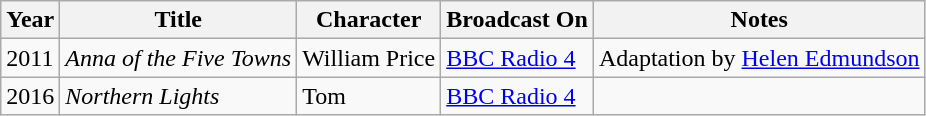<table class="wikitable">
<tr>
<th>Year</th>
<th>Title</th>
<th>Character</th>
<th>Broadcast On</th>
<th>Notes</th>
</tr>
<tr>
<td>2011</td>
<td><em>Anna of the Five Towns</em></td>
<td>William Price</td>
<td><a href='#'>BBC Radio 4</a></td>
<td>Adaptation by <a href='#'>Helen Edmundson</a></td>
</tr>
<tr>
<td>2016</td>
<td><em>Northern Lights</em></td>
<td>Tom</td>
<td><a href='#'>BBC Radio 4</a></td>
</tr>
</table>
